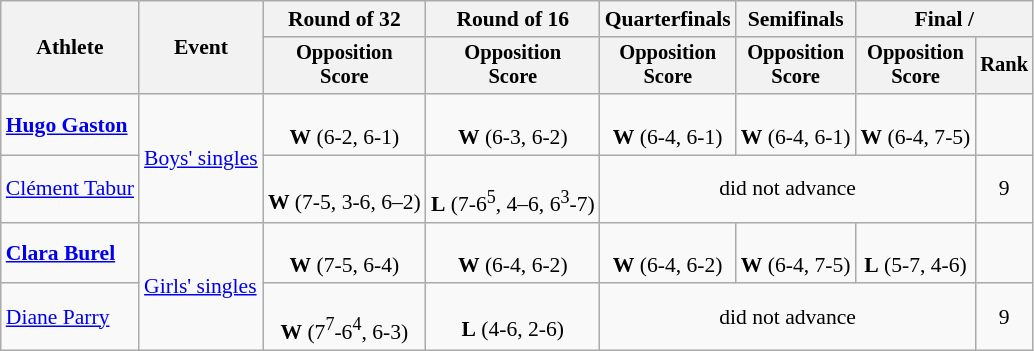<table class=wikitable style="font-size:90%">
<tr>
<th rowspan=2>Athlete</th>
<th rowspan=2>Event</th>
<th>Round of 32</th>
<th>Round of 16</th>
<th>Quarterfinals</th>
<th>Semifinals</th>
<th colspan=2>Final / </th>
</tr>
<tr style="font-size:95%">
<th>Opposition<br>Score</th>
<th>Opposition<br>Score</th>
<th>Opposition<br>Score</th>
<th>Opposition<br>Score</th>
<th>Opposition<br>Score</th>
<th>Rank</th>
</tr>
<tr align=center>
<td align=left><strong><a href='#'>Hugo Gaston</a></strong></td>
<td rowspan=2 align=left><a href='#'>Boys' singles</a></td>
<td><br><strong>W</strong> (6-2, 6-1)</td>
<td><br><strong>W</strong> (6-3, 6-2)</td>
<td><br><strong>W</strong> (6-4, 6-1)</td>
<td><br><strong>W</strong> (6-4, 6-1)</td>
<td><br><strong>W</strong> (6-4, 7-5)</td>
<td></td>
</tr>
<tr align=center>
<td align=left><a href='#'>Clément Tabur</a></td>
<td><br><strong>W</strong> (7-5, 3-6, 6–2)</td>
<td><br><strong>L</strong> (7-6<sup>5</sup>, 4–6, 6<sup>3</sup>-7)</td>
<td colspan=3>did not advance</td>
<td>9</td>
</tr>
<tr align=center>
<td align=left><strong><a href='#'>Clara Burel</a></strong></td>
<td rowspan=2 align=left><a href='#'>Girls' singles</a></td>
<td><br><strong>W</strong> (7-5, 6-4)</td>
<td><br><strong>W</strong> (6-4, 6-2)</td>
<td><br><strong>W</strong> (6-4, 6-2)</td>
<td><br><strong>W</strong> (6-4, 7-5)</td>
<td><br><strong>L</strong> (5-7, 4-6)</td>
<td></td>
</tr>
<tr align=center>
<td align=left><a href='#'>Diane Parry</a></td>
<td><br><strong>W</strong> (7<sup>7</sup>-6<sup>4</sup>, 6-3)</td>
<td><br><strong>L</strong> (4-6, 2-6)</td>
<td colspan=3>did not advance</td>
<td>9</td>
</tr>
</table>
